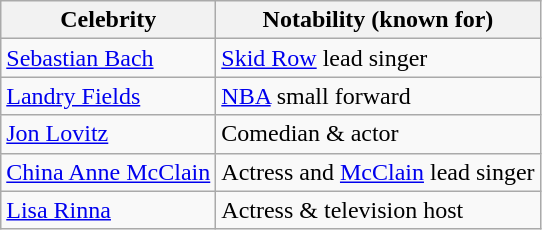<table class="wikitable">
<tr>
<th>Celebrity</th>
<th>Notability (known for)</th>
</tr>
<tr>
<td><a href='#'>Sebastian Bach</a></td>
<td><a href='#'>Skid Row</a> lead singer</td>
</tr>
<tr>
<td><a href='#'>Landry Fields</a></td>
<td><a href='#'>NBA</a> small forward</td>
</tr>
<tr>
<td><a href='#'>Jon Lovitz</a></td>
<td>Comedian & actor</td>
</tr>
<tr>
<td><a href='#'>China Anne McClain</a></td>
<td>Actress and <a href='#'>McClain</a> lead singer</td>
</tr>
<tr>
<td><a href='#'>Lisa Rinna</a></td>
<td>Actress & television host</td>
</tr>
</table>
